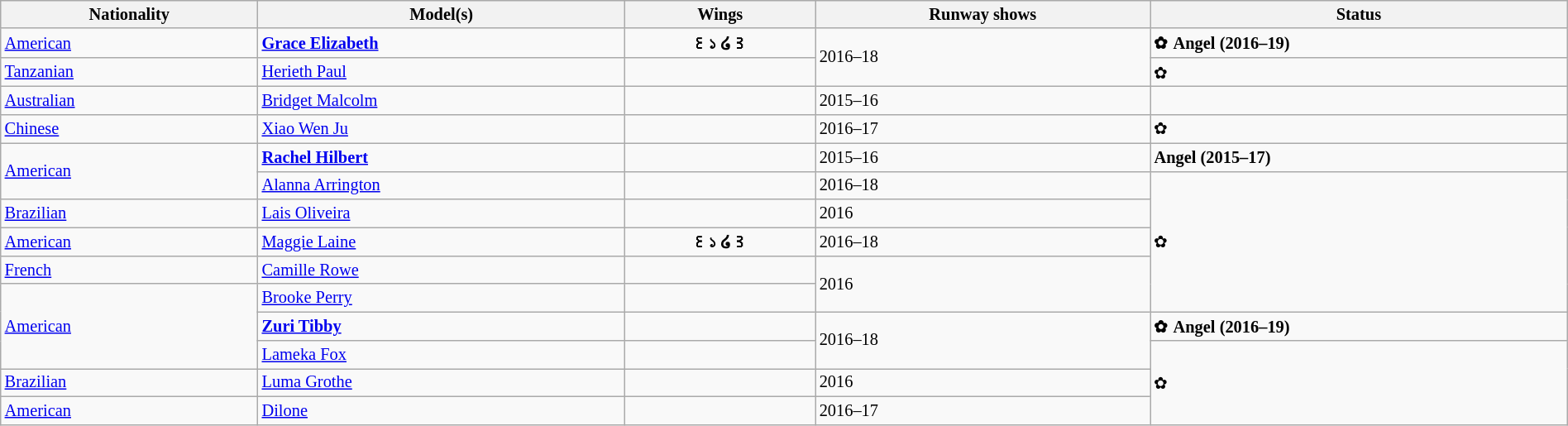<table class="wikitable" style="font-size:85%; width:100%;">
<tr>
<th>Nationality</th>
<th>Model(s)</th>
<th>Wings</th>
<th>Runway shows</th>
<th>Status</th>
</tr>
<tr>
<td> <a href='#'>American</a></td>
<td><strong><a href='#'>Grace Elizabeth</a></strong></td>
<td align="center"><strong>꒰১ ໒꒱</strong></td>
<td rowspan="2">2016–18</td>
<td><strong>✿</strong> <strong> Angel (2016–19)</strong></td>
</tr>
<tr>
<td> <a href='#'>Tanzanian</a></td>
<td><a href='#'>Herieth Paul</a></td>
<td></td>
<td>✿</td>
</tr>
<tr>
<td> <a href='#'>Australian</a></td>
<td><a href='#'>Bridget Malcolm</a></td>
<td></td>
<td>2015–16</td>
<td></td>
</tr>
<tr>
<td> <a href='#'>Chinese</a></td>
<td><a href='#'>Xiao Wen Ju</a></td>
<td></td>
<td>2016–17</td>
<td>✿</td>
</tr>
<tr>
<td rowspan="2"> <a href='#'>American</a></td>
<td><strong><a href='#'>Rachel Hilbert</a></strong></td>
<td></td>
<td>2015–16</td>
<td><strong> Angel (2015–17)</strong></td>
</tr>
<tr>
<td><a href='#'>Alanna Arrington</a></td>
<td></td>
<td>2016–18</td>
<td rowspan="5">✿</td>
</tr>
<tr>
<td> <a href='#'>Brazilian</a></td>
<td><a href='#'>Lais Oliveira</a></td>
<td></td>
<td>2016</td>
</tr>
<tr>
<td> <a href='#'>American</a></td>
<td><a href='#'>Maggie Laine</a></td>
<td align="center"><strong>꒰১ ໒꒱</strong></td>
<td>2016–18</td>
</tr>
<tr>
<td> <a href='#'>French</a></td>
<td><a href='#'>Camille Rowe</a></td>
<td></td>
<td rowspan="2">2016</td>
</tr>
<tr>
<td rowspan="3"> <a href='#'>American</a></td>
<td><a href='#'>Brooke Perry</a></td>
<td></td>
</tr>
<tr>
<td><strong><a href='#'>Zuri Tibby</a></strong></td>
<td></td>
<td rowspan="2">2016–18</td>
<td><strong>✿</strong> <strong> Angel (2016–19)</strong></td>
</tr>
<tr>
<td><a href='#'>Lameka Fox</a></td>
<td></td>
<td rowspan="3">✿</td>
</tr>
<tr>
<td> <a href='#'>Brazilian</a></td>
<td><a href='#'>Luma Grothe</a></td>
<td></td>
<td>2016</td>
</tr>
<tr>
<td> <a href='#'>American</a></td>
<td><a href='#'>Dilone</a></td>
<td></td>
<td>2016–17</td>
</tr>
</table>
